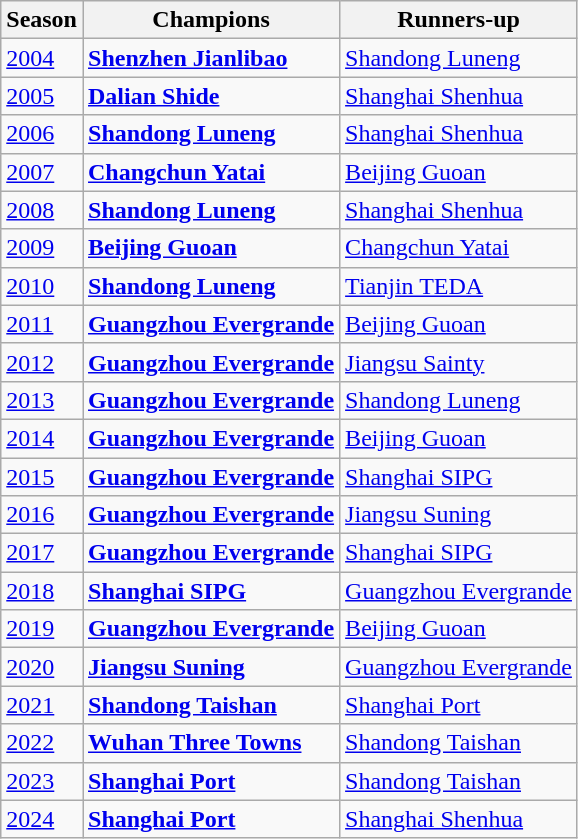<table class="wikitable">
<tr>
<th>Season</th>
<th>Champions</th>
<th>Runners-up</th>
</tr>
<tr>
<td><a href='#'>2004</a></td>
<td><strong><a href='#'>Shenzhen Jianlibao</a></strong></td>
<td><a href='#'>Shandong Luneng</a></td>
</tr>
<tr>
<td><a href='#'>2005</a></td>
<td><strong><a href='#'>Dalian Shide</a></strong></td>
<td><a href='#'>Shanghai Shenhua</a></td>
</tr>
<tr>
<td><a href='#'>2006</a></td>
<td><strong><a href='#'>Shandong Luneng</a></strong></td>
<td><a href='#'>Shanghai Shenhua</a></td>
</tr>
<tr>
<td><a href='#'>2007</a></td>
<td><strong><a href='#'>Changchun Yatai</a></strong></td>
<td><a href='#'>Beijing Guoan</a></td>
</tr>
<tr>
<td><a href='#'>2008</a></td>
<td><strong><a href='#'>Shandong Luneng</a></strong></td>
<td><a href='#'>Shanghai Shenhua</a></td>
</tr>
<tr>
<td><a href='#'>2009</a></td>
<td><strong><a href='#'>Beijing Guoan</a></strong></td>
<td><a href='#'>Changchun Yatai</a></td>
</tr>
<tr>
<td><a href='#'>2010</a></td>
<td><strong><a href='#'>Shandong Luneng</a></strong></td>
<td><a href='#'>Tianjin TEDA</a></td>
</tr>
<tr>
<td><a href='#'>2011</a></td>
<td><strong><a href='#'>Guangzhou Evergrande</a></strong></td>
<td><a href='#'>Beijing Guoan</a></td>
</tr>
<tr>
<td><a href='#'>2012</a></td>
<td><strong><a href='#'>Guangzhou Evergrande</a></strong></td>
<td><a href='#'>Jiangsu Sainty</a></td>
</tr>
<tr>
<td><a href='#'>2013</a></td>
<td><strong><a href='#'>Guangzhou Evergrande</a></strong></td>
<td><a href='#'>Shandong Luneng</a></td>
</tr>
<tr>
<td><a href='#'>2014</a></td>
<td><strong><a href='#'>Guangzhou Evergrande</a></strong></td>
<td><a href='#'>Beijing Guoan</a></td>
</tr>
<tr>
<td><a href='#'>2015</a></td>
<td><strong><a href='#'>Guangzhou Evergrande</a></strong></td>
<td><a href='#'>Shanghai SIPG</a></td>
</tr>
<tr>
<td><a href='#'>2016</a></td>
<td><strong><a href='#'>Guangzhou Evergrande</a></strong></td>
<td><a href='#'>Jiangsu Suning</a></td>
</tr>
<tr>
<td><a href='#'>2017</a></td>
<td><strong><a href='#'>Guangzhou Evergrande</a></strong></td>
<td><a href='#'>Shanghai SIPG</a></td>
</tr>
<tr>
<td><a href='#'>2018</a></td>
<td><strong><a href='#'>Shanghai SIPG</a></strong></td>
<td><a href='#'>Guangzhou Evergrande</a></td>
</tr>
<tr>
<td><a href='#'>2019</a></td>
<td><strong><a href='#'>Guangzhou Evergrande</a></strong></td>
<td><a href='#'>Beijing Guoan</a></td>
</tr>
<tr>
<td><a href='#'>2020</a></td>
<td><strong><a href='#'>Jiangsu Suning</a></strong></td>
<td><a href='#'>Guangzhou Evergrande</a></td>
</tr>
<tr>
<td><a href='#'>2021</a></td>
<td><strong><a href='#'>Shandong Taishan</a></strong></td>
<td><a href='#'>Shanghai Port</a></td>
</tr>
<tr>
<td><a href='#'>2022</a></td>
<td><strong><a href='#'>Wuhan Three Towns</a></strong></td>
<td><a href='#'>Shandong Taishan</a></td>
</tr>
<tr>
<td><a href='#'>2023</a></td>
<td><strong><a href='#'>Shanghai Port</a></strong></td>
<td><a href='#'>Shandong Taishan</a></td>
</tr>
<tr>
<td><a href='#'>2024</a></td>
<td><strong><a href='#'>Shanghai Port</a></strong></td>
<td><a href='#'>Shanghai Shenhua</a></td>
</tr>
</table>
